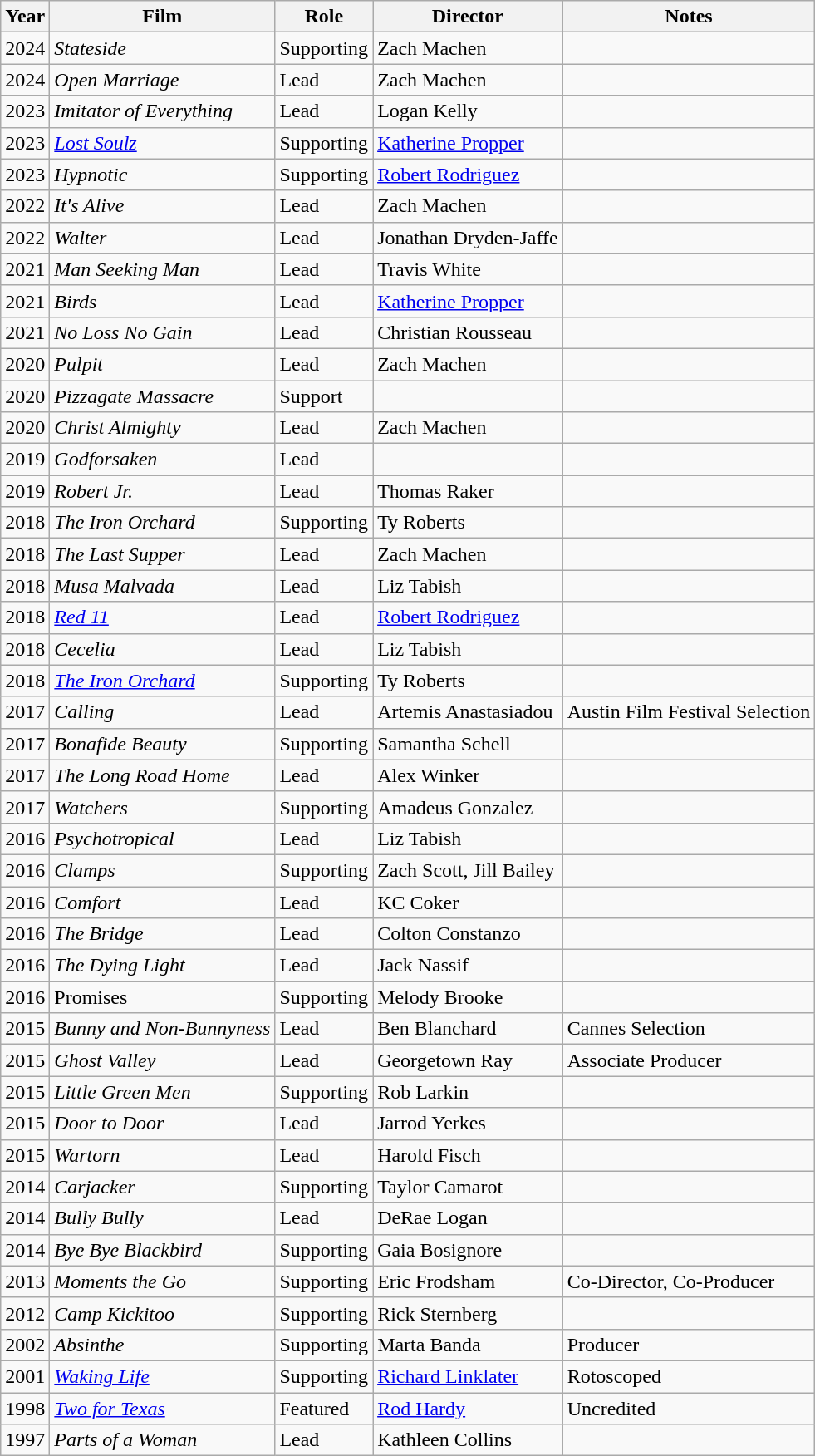<table class="wikitable">
<tr>
<th>Year</th>
<th>Film</th>
<th>Role</th>
<th>Director</th>
<th>Notes</th>
</tr>
<tr>
<td>2024</td>
<td><em>Stateside</em></td>
<td>Supporting</td>
<td>Zach Machen</td>
<td></td>
</tr>
<tr>
<td>2024</td>
<td><em>Open Marriage</em></td>
<td>Lead</td>
<td>Zach Machen</td>
<td></td>
</tr>
<tr>
<td>2023</td>
<td><em>Imitator of Everything</em></td>
<td>Lead</td>
<td>Logan Kelly</td>
<td></td>
</tr>
<tr>
<td>2023</td>
<td><em><a href='#'>Lost Soulz</a></em></td>
<td>Supporting</td>
<td><a href='#'>Katherine Propper</a></td>
<td></td>
</tr>
<tr>
<td>2023</td>
<td><em>Hypnotic</em></td>
<td>Supporting</td>
<td><a href='#'>Robert Rodriguez</a></td>
<td></td>
</tr>
<tr>
<td>2022</td>
<td><em>It's Alive</em></td>
<td>Lead</td>
<td>Zach Machen</td>
<td></td>
</tr>
<tr>
<td>2022</td>
<td><em>Walter</em></td>
<td>Lead</td>
<td>Jonathan Dryden-Jaffe</td>
<td></td>
</tr>
<tr>
<td>2021</td>
<td><em>Man Seeking Man</em></td>
<td>Lead</td>
<td>Travis White</td>
<td></td>
</tr>
<tr>
<td>2021</td>
<td><em>Birds</em></td>
<td>Lead</td>
<td><a href='#'>Katherine Propper</a></td>
<td></td>
</tr>
<tr>
<td>2021</td>
<td><em>No Loss No Gain</em></td>
<td>Lead</td>
<td>Christian Rousseau</td>
<td></td>
</tr>
<tr>
<td>2020</td>
<td><em>Pulpit</em></td>
<td>Lead</td>
<td>Zach Machen</td>
<td></td>
</tr>
<tr>
<td>2020</td>
<td><em>Pizzagate Massacre</em></td>
<td>Support</td>
<td></td>
<td></td>
</tr>
<tr>
<td>2020</td>
<td><em>Christ Almighty</em></td>
<td>Lead</td>
<td>Zach Machen</td>
<td></td>
</tr>
<tr>
<td>2019</td>
<td><em>Godforsaken</em></td>
<td>Lead</td>
<td></td>
<td></td>
</tr>
<tr>
<td>2019</td>
<td><em>Robert Jr.</em></td>
<td>Lead</td>
<td>Thomas Raker</td>
<td></td>
</tr>
<tr>
<td>2018</td>
<td><em>The Iron Orchard</em></td>
<td>Supporting</td>
<td>Ty Roberts</td>
<td></td>
</tr>
<tr>
<td>2018</td>
<td><em>The Last Supper</em></td>
<td>Lead</td>
<td>Zach Machen</td>
<td></td>
</tr>
<tr>
<td>2018</td>
<td><em>Musa Malvada</em></td>
<td>Lead</td>
<td>Liz Tabish</td>
<td></td>
</tr>
<tr>
<td>2018</td>
<td><em><a href='#'>Red 11</a></em></td>
<td>Lead</td>
<td><a href='#'>Robert Rodriguez</a></td>
<td></td>
</tr>
<tr>
<td>2018</td>
<td><em>Cecelia</em></td>
<td>Lead</td>
<td>Liz Tabish</td>
<td></td>
</tr>
<tr>
<td>2018</td>
<td><em><a href='#'>The Iron Orchard</a></em></td>
<td>Supporting</td>
<td>Ty Roberts</td>
<td></td>
</tr>
<tr>
<td>2017</td>
<td><em>Calling</em></td>
<td>Lead</td>
<td>Artemis Anastasiadou</td>
<td>Austin Film Festival Selection</td>
</tr>
<tr>
<td>2017</td>
<td><em>Bonafide Beauty</em></td>
<td>Supporting</td>
<td>Samantha Schell</td>
<td></td>
</tr>
<tr>
<td>2017</td>
<td><em>The Long Road Home</em></td>
<td>Lead</td>
<td>Alex Winker</td>
<td></td>
</tr>
<tr>
<td>2017</td>
<td><em>Watchers</em></td>
<td>Supporting</td>
<td>Amadeus Gonzalez</td>
<td></td>
</tr>
<tr>
<td>2016</td>
<td><em>Psychotropical</em></td>
<td>Lead</td>
<td>Liz Tabish</td>
<td></td>
</tr>
<tr>
<td>2016</td>
<td><em>Clamps</em></td>
<td>Supporting</td>
<td>Zach Scott, Jill Bailey</td>
<td></td>
</tr>
<tr>
<td>2016</td>
<td><em>Comfort</em></td>
<td>Lead</td>
<td>KC Coker</td>
<td></td>
</tr>
<tr>
<td>2016</td>
<td><em>The Bridge</em></td>
<td>Lead</td>
<td>Colton Constanzo</td>
<td></td>
</tr>
<tr>
<td>2016</td>
<td><em>The Dying Light</em></td>
<td>Lead</td>
<td>Jack Nassif</td>
<td></td>
</tr>
<tr>
<td>2016</td>
<td>Promises</td>
<td>Supporting</td>
<td>Melody Brooke</td>
<td></td>
</tr>
<tr>
<td>2015</td>
<td><em>Bunny and Non-Bunnyness</em></td>
<td>Lead</td>
<td>Ben Blanchard</td>
<td>Cannes Selection</td>
</tr>
<tr>
<td>2015</td>
<td><em>Ghost Valley</em></td>
<td>Lead</td>
<td>Georgetown Ray</td>
<td>Associate Producer</td>
</tr>
<tr>
<td>2015</td>
<td><em>Little Green Men</em></td>
<td>Supporting</td>
<td>Rob Larkin</td>
<td></td>
</tr>
<tr>
<td>2015</td>
<td><em>Door to Door</em></td>
<td>Lead</td>
<td>Jarrod Yerkes</td>
<td></td>
</tr>
<tr>
<td>2015</td>
<td><em>Wartorn</em></td>
<td>Lead</td>
<td>Harold Fisch</td>
<td></td>
</tr>
<tr>
<td>2014</td>
<td><em>Carjacker</em></td>
<td>Supporting</td>
<td>Taylor Camarot</td>
<td></td>
</tr>
<tr>
<td>2014</td>
<td><em>Bully Bully</em></td>
<td>Lead</td>
<td>DeRae Logan</td>
<td></td>
</tr>
<tr>
<td>2014</td>
<td><em>Bye Bye Blackbird</em></td>
<td>Supporting</td>
<td>Gaia Bosignore</td>
<td></td>
</tr>
<tr>
<td>2013</td>
<td><em>Moments the Go</em></td>
<td>Supporting</td>
<td>Eric Frodsham</td>
<td>Co-Director, Co-Producer</td>
</tr>
<tr>
<td>2012</td>
<td><em>Camp Kickitoo</em></td>
<td>Supporting</td>
<td>Rick Sternberg</td>
<td></td>
</tr>
<tr>
<td>2002</td>
<td><em>Absinthe</em></td>
<td>Supporting</td>
<td>Marta Banda</td>
<td>Producer</td>
</tr>
<tr>
<td>2001</td>
<td><em><a href='#'>Waking Life</a></em></td>
<td>Supporting</td>
<td><a href='#'>Richard Linklater</a></td>
<td>Rotoscoped</td>
</tr>
<tr>
<td>1998</td>
<td><em><a href='#'>Two for Texas</a></em></td>
<td>Featured</td>
<td><a href='#'>Rod Hardy</a></td>
<td>Uncredited</td>
</tr>
<tr>
<td>1997</td>
<td><em>Parts of a Woman</em></td>
<td>Lead</td>
<td>Kathleen Collins</td>
<td></td>
</tr>
</table>
